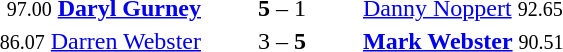<table style="text-align:center">
<tr>
<th width=223></th>
<th width=100></th>
<th width=223></th>
</tr>
<tr>
<td align=right><small>97.00</small> <strong><a href='#'>Daryl Gurney</a></strong> </td>
<td><strong>5</strong> – 1</td>
<td align=left> <a href='#'>Danny Noppert</a> <small>92.65</small></td>
</tr>
<tr>
<td align=right><small>86.07</small> <a href='#'>Darren Webster</a> </td>
<td>3 – <strong>5</strong></td>
<td align=left> <strong><a href='#'>Mark Webster</a></strong> <small>90.51</small></td>
</tr>
</table>
